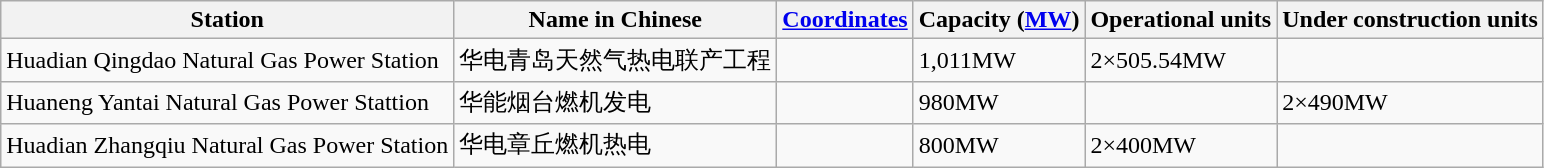<table class="wikitable sortable">
<tr>
<th>Station</th>
<th>Name in Chinese</th>
<th><a href='#'>Coordinates</a></th>
<th>Capacity (<a href='#'>MW</a>)</th>
<th>Operational units</th>
<th>Under construction units</th>
</tr>
<tr>
<td>Huadian Qingdao Natural Gas Power Station</td>
<td>华电青岛天然气热电联产工程</td>
<td></td>
<td>1,011MW</td>
<td>2×505.54MW</td>
<td></td>
</tr>
<tr>
<td>Huaneng Yantai Natural Gas Power Stattion</td>
<td>华能烟台燃机发电</td>
<td></td>
<td>980MW</td>
<td></td>
<td>2×490MW</td>
</tr>
<tr>
<td>Huadian Zhangqiu Natural Gas Power Station</td>
<td>华电章丘燃机热电</td>
<td></td>
<td>800MW</td>
<td>2×400MW</td>
<td></td>
</tr>
</table>
